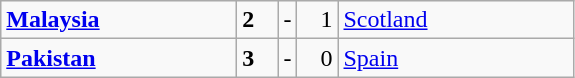<table class="wikitable">
<tr>
<td width=150> <strong><a href='#'>Malaysia</a></strong></td>
<td style="width:20px; text-align:left;"><strong>2</strong></td>
<td>-</td>
<td style="width:20px; text-align:right;">1</td>
<td width=150> <a href='#'>Scotland</a></td>
</tr>
<tr>
<td> <strong><a href='#'>Pakistan</a></strong></td>
<td style="text-align:left;"><strong>3</strong></td>
<td>-</td>
<td style="text-align:right;">0</td>
<td> <a href='#'>Spain</a></td>
</tr>
</table>
